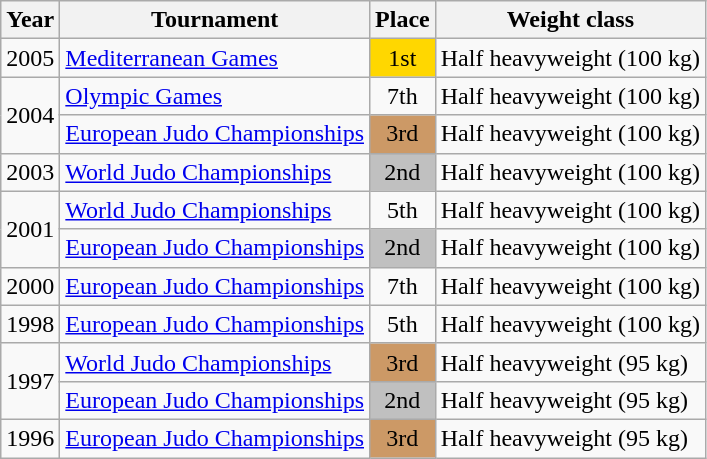<table class=wikitable>
<tr>
<th>Year</th>
<th>Tournament</th>
<th>Place</th>
<th>Weight class</th>
</tr>
<tr>
<td>2005</td>
<td><a href='#'>Mediterranean Games</a></td>
<td bgcolor="gold" align="center">1st</td>
<td>Half heavyweight (100 kg)</td>
</tr>
<tr>
<td rowspan=2>2004</td>
<td><a href='#'>Olympic Games</a></td>
<td align="center">7th</td>
<td>Half heavyweight (100 kg)</td>
</tr>
<tr>
<td><a href='#'>European Judo Championships</a></td>
<td bgcolor="cc9966" align="center">3rd</td>
<td>Half heavyweight (100 kg)</td>
</tr>
<tr>
<td>2003</td>
<td><a href='#'>World Judo Championships</a></td>
<td bgcolor="silver" align="center">2nd</td>
<td>Half heavyweight (100 kg)</td>
</tr>
<tr>
<td rowspan=2>2001</td>
<td><a href='#'>World Judo Championships</a></td>
<td align="center">5th</td>
<td>Half heavyweight (100 kg)</td>
</tr>
<tr>
<td><a href='#'>European Judo Championships</a></td>
<td bgcolor="silver" align="center">2nd</td>
<td>Half heavyweight (100 kg)</td>
</tr>
<tr>
<td>2000</td>
<td><a href='#'>European Judo Championships</a></td>
<td align="center">7th</td>
<td>Half heavyweight (100 kg)</td>
</tr>
<tr>
<td>1998</td>
<td><a href='#'>European Judo Championships</a></td>
<td align="center">5th</td>
<td>Half heavyweight (100 kg)</td>
</tr>
<tr>
<td rowspan=2>1997</td>
<td><a href='#'>World Judo Championships</a></td>
<td bgcolor="cc9966" align="center">3rd</td>
<td>Half heavyweight (95 kg)</td>
</tr>
<tr>
<td><a href='#'>European Judo Championships</a></td>
<td bgcolor="silver" align="center">2nd</td>
<td>Half heavyweight (95 kg)</td>
</tr>
<tr>
<td>1996</td>
<td><a href='#'>European Judo Championships</a></td>
<td bgcolor="cc9966" align="center">3rd</td>
<td>Half heavyweight (95 kg)</td>
</tr>
</table>
